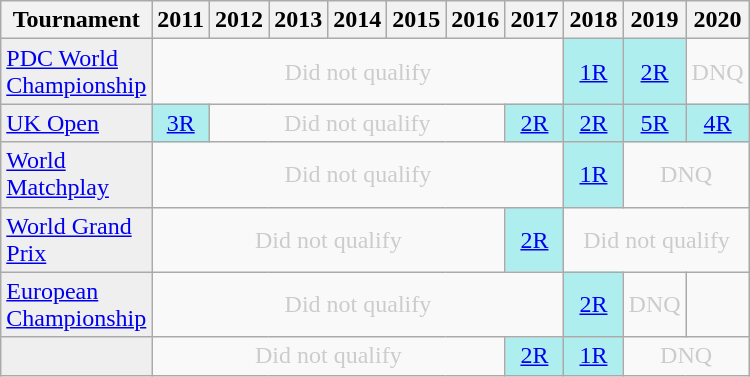<table class="wikitable" style="width:30%; margin:0">
<tr>
<th>Tournament</th>
<th>2011</th>
<th>2012</th>
<th>2013</th>
<th>2014</th>
<th>2015</th>
<th>2016</th>
<th>2017</th>
<th>2018</th>
<th>2019</th>
<th>2020</th>
</tr>
<tr>
<td style="background:#efefef;"><a href='#'>PDC World Championship</a></td>
<td colspan="7" style="text-align:center; color:#ccc;">Did not qualify</td>
<td style="text-align:center; background:#afeeee;"><a href='#'>1R</a></td>
<td style="text-align:center; background:#afeeee;"><a href='#'>2R</a></td>
<td style="text-align:center; color:#ccc;">DNQ</td>
</tr>
<tr>
<td style="background:#efefef;"><a href='#'>UK Open</a></td>
<td style="text-align:center; background:#afeeee;"><a href='#'>3R</a></td>
<td colspan="5" style="text-align:center; color:#ccc;">Did not qualify</td>
<td style="text-align:center; background:#afeeee;"><a href='#'>2R</a></td>
<td style="text-align:center; background:#afeeee;"><a href='#'>2R</a></td>
<td style="text-align:center; background:#afeeee;"><a href='#'>5R</a></td>
<td style="text-align:center; background:#afeeee;"><a href='#'>4R</a></td>
</tr>
<tr>
<td style="background:#efefef;"><a href='#'>World Matchplay</a></td>
<td colspan="7" style="text-align:center; color:#ccc;">Did not qualify</td>
<td style="text-align:center; background:#afeeee;"><a href='#'>1R</a></td>
<td colspan="2" style="text-align:center; color:#ccc;">DNQ</td>
</tr>
<tr>
<td style="background:#efefef;"><a href='#'>World Grand Prix</a></td>
<td colspan="6" style="text-align:center; color:#ccc;">Did not qualify</td>
<td style="text-align:center; background:#afeeee;"><a href='#'>2R</a></td>
<td colspan="3" style="text-align:center; color:#ccc;">Did not qualify</td>
</tr>
<tr>
<td style="background:#efefef;"><a href='#'>European Championship</a></td>
<td colspan="7" style="text-align:center; color:#ccc;">Did not qualify</td>
<td style="text-align:center; background:#afeeee;"><a href='#'>2R</a></td>
<td colspan="1" style="text-align:center; color:#ccc;">DNQ</td>
<td></td>
</tr>
<tr>
<td style="background:#efefef;"></td>
<td colspan="6" style="text-align:center; color:#ccc;">Did not qualify</td>
<td style="text-align:center; background:#afeeee;"><a href='#'>2R</a></td>
<td style="text-align:center; background:#afeeee;"><a href='#'>1R</a></td>
<td colspan="2" style="text-align:center; color:#ccc;">DNQ</td>
</tr>
</table>
